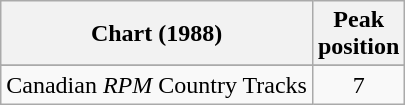<table class="wikitable sortable">
<tr>
<th align="left">Chart (1988)</th>
<th align="center">Peak<br>position</th>
</tr>
<tr>
</tr>
<tr>
<td align="left">Canadian <em>RPM</em> Country Tracks</td>
<td align="center">7</td>
</tr>
</table>
